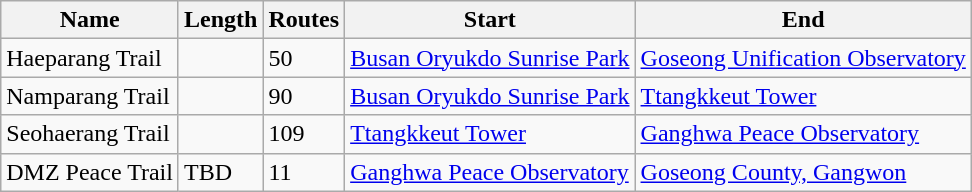<table class="wikitable">
<tr>
<th>Name</th>
<th>Length</th>
<th>Routes</th>
<th>Start</th>
<th>End</th>
</tr>
<tr>
<td>Haeparang Trail</td>
<td></td>
<td>50</td>
<td><a href='#'>Busan Oryukdo Sunrise Park</a></td>
<td><a href='#'>Goseong Unification Observatory</a></td>
</tr>
<tr>
<td>Namparang Trail</td>
<td></td>
<td>90</td>
<td><a href='#'>Busan Oryukdo Sunrise Park</a></td>
<td><a href='#'>Ttangkkeut Tower</a></td>
</tr>
<tr>
<td>Seohaerang Trail</td>
<td></td>
<td>109</td>
<td><a href='#'>Ttangkkeut Tower</a></td>
<td><a href='#'>Ganghwa Peace Observatory</a></td>
</tr>
<tr>
<td>DMZ Peace Trail</td>
<td>TBD</td>
<td>11</td>
<td><a href='#'>Ganghwa Peace Observatory</a></td>
<td><a href='#'>Goseong County, Gangwon</a></td>
</tr>
</table>
